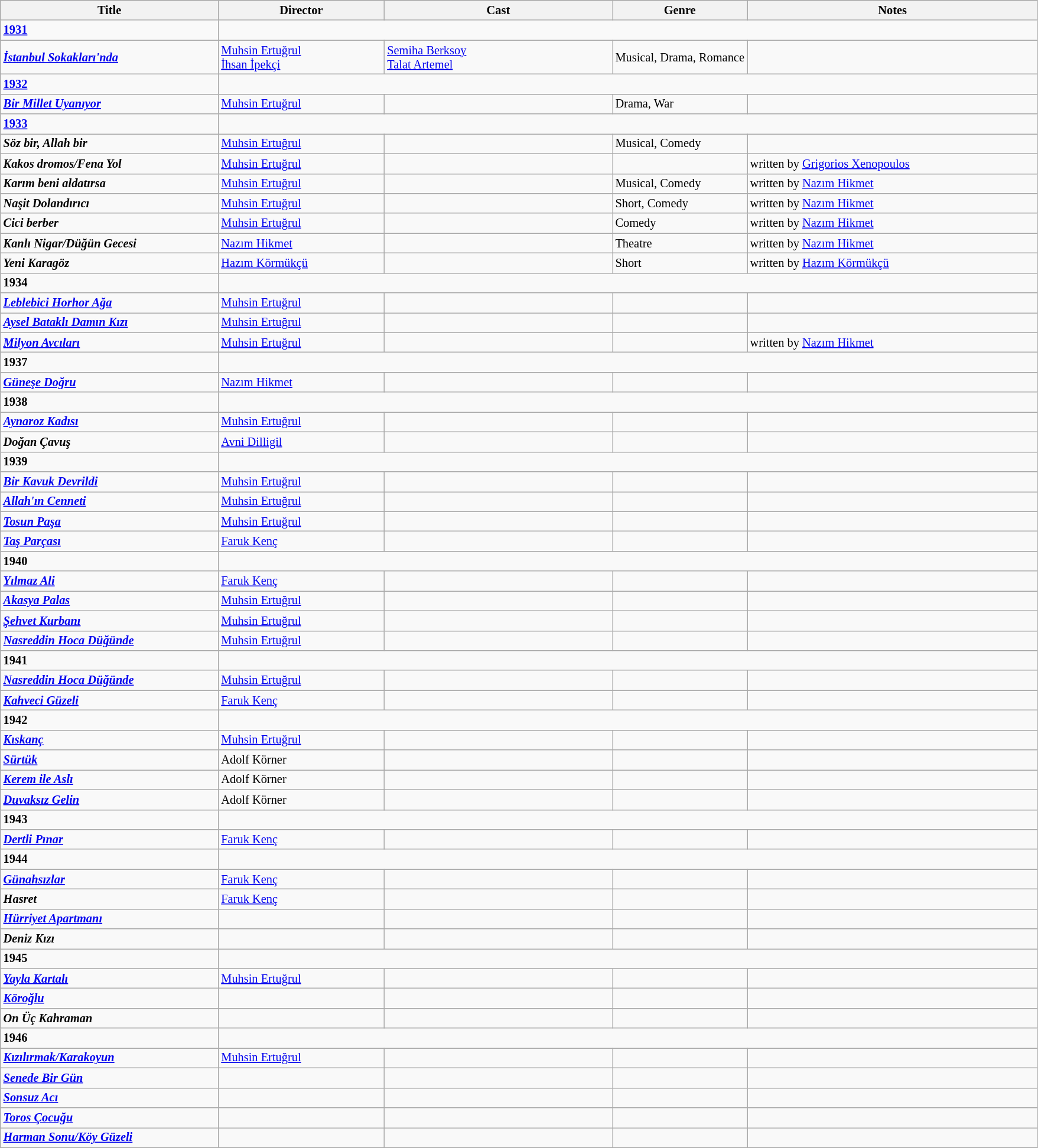<table class="wikitable" style="font-size:85%">
<tr>
<th width=21%>Title</th>
<th width=16%>Director</th>
<th width=22%>Cast</th>
<th width=13%>Genre</th>
<th width=28%>Notes</th>
</tr>
<tr>
<td><strong><a href='#'>1931</a></strong></td>
</tr>
<tr>
<td><strong><em><a href='#'>İstanbul Sokakları'nda</a></em></strong> </td>
<td><a href='#'>Muhsin Ertuğrul</a> <br> <a href='#'>İhsan İpekçi</a></td>
<td><a href='#'>Semiha Berksoy</a> <br> <a href='#'>Talat Artemel</a></td>
<td>Musical, Drama, Romance</td>
<td></td>
</tr>
<tr>
<td><strong><a href='#'>1932</a></strong></td>
</tr>
<tr>
<td><strong><em><a href='#'>Bir Millet Uyanıyor</a></em></strong>  <br></td>
<td><a href='#'>Muhsin Ertuğrul</a></td>
<td></td>
<td>Drama, War</td>
<td></td>
</tr>
<tr>
<td><strong><a href='#'>1933</a></strong></td>
</tr>
<tr>
<td><strong><em>Söz bir, Allah bir</em></strong>  <br></td>
<td><a href='#'>Muhsin Ertuğrul</a></td>
<td></td>
<td>Musical, Comedy</td>
<td></td>
</tr>
<tr>
<td><strong><em>Kakos dromos/Fena Yol</em></strong>  <br></td>
<td><a href='#'>Muhsin Ertuğrul</a></td>
<td></td>
<td></td>
<td>written by  <a href='#'>Grigorios Xenopoulos</a></td>
</tr>
<tr>
<td><strong><em>Karım beni aldatırsa</em></strong>  <br></td>
<td><a href='#'>Muhsin Ertuğrul</a></td>
<td></td>
<td>Musical, Comedy</td>
<td>written by  <a href='#'>Nazım Hikmet</a></td>
</tr>
<tr>
<td><strong><em>Naşit Dolandırıcı </em></strong>  <br></td>
<td><a href='#'>Muhsin Ertuğrul</a></td>
<td></td>
<td>Short, Comedy</td>
<td>written by  <a href='#'>Nazım Hikmet</a></td>
</tr>
<tr>
<td><strong><em>Cici berber</em></strong></td>
<td><a href='#'>Muhsin Ertuğrul</a></td>
<td></td>
<td>Comedy</td>
<td>written by  <a href='#'>Nazım Hikmet</a></td>
</tr>
<tr>
<td><strong><em>Kanlı Nigar/Düğün Gecesi</em></strong></td>
<td><a href='#'>Nazım Hikmet</a></td>
<td></td>
<td>Theatre</td>
<td>written by  <a href='#'>Nazım Hikmet</a></td>
</tr>
<tr>
<td><strong><em>Yeni Karagöz</em></strong></td>
<td><a href='#'>Hazım Körmükçü</a></td>
<td></td>
<td>Short</td>
<td>written by  <a href='#'>Hazım Körmükçü</a></td>
</tr>
<tr>
<td><strong>1934</strong></td>
</tr>
<tr>
<td><strong><em><a href='#'>Leblebici Horhor Ağa</a></em></strong></td>
<td><a href='#'>Muhsin Ertuğrul</a></td>
<td></td>
<td></td>
<td></td>
</tr>
<tr>
<td><strong><em><a href='#'>Aysel Bataklı Damın Kızı</a></em></strong></td>
<td><a href='#'>Muhsin Ertuğrul</a></td>
<td></td>
<td></td>
<td></td>
</tr>
<tr>
<td><strong><em><a href='#'>Milyon Avcıları</a></em></strong></td>
<td><a href='#'>Muhsin Ertuğrul</a></td>
<td></td>
<td></td>
<td>written by  <a href='#'>Nazım Hikmet</a></td>
</tr>
<tr>
<td><strong>1937</strong></td>
</tr>
<tr>
<td><strong><em><a href='#'>Güneşe Doğru</a></em></strong></td>
<td><a href='#'>Nazım Hikmet</a></td>
<td></td>
<td></td>
<td></td>
</tr>
<tr>
<td><strong>1938</strong></td>
</tr>
<tr>
<td><strong><em><a href='#'>Aynaroz Kadısı</a></em></strong></td>
<td><a href='#'>Muhsin Ertuğrul</a></td>
<td></td>
<td></td>
<td></td>
</tr>
<tr>
<td><strong><em>Doğan Çavuş</em></strong></td>
<td><a href='#'>Avni Dilligil</a></td>
<td></td>
<td></td>
<td></td>
</tr>
<tr>
<td><strong>1939</strong></td>
</tr>
<tr>
<td><strong><em><a href='#'>Bir Kavuk Devrildi</a></em></strong></td>
<td><a href='#'>Muhsin Ertuğrul</a></td>
<td></td>
<td></td>
<td></td>
</tr>
<tr>
<td><strong><em><a href='#'>Allah'ın Cenneti</a></em></strong></td>
<td><a href='#'>Muhsin Ertuğrul</a></td>
<td></td>
<td></td>
<td></td>
</tr>
<tr>
<td><strong><em><a href='#'>Tosun Paşa</a></em></strong></td>
<td><a href='#'>Muhsin Ertuğrul</a></td>
<td></td>
<td></td>
<td></td>
</tr>
<tr>
<td><strong><em><a href='#'>Taş Parçası</a></em></strong></td>
<td><a href='#'>Faruk Kenç</a></td>
<td></td>
<td></td>
<td></td>
</tr>
<tr>
<td><strong>1940</strong></td>
</tr>
<tr>
<td><strong><em><a href='#'>Yılmaz Ali</a></em></strong></td>
<td><a href='#'>Faruk Kenç</a></td>
<td></td>
<td></td>
<td></td>
</tr>
<tr>
<td><strong><em><a href='#'>Akasya Palas</a></em></strong></td>
<td><a href='#'>Muhsin Ertuğrul</a></td>
<td></td>
<td></td>
<td></td>
</tr>
<tr>
<td><strong><em><a href='#'>Şehvet Kurbanı</a></em></strong></td>
<td><a href='#'>Muhsin Ertuğrul</a></td>
<td></td>
<td></td>
<td></td>
</tr>
<tr>
<td><strong><em><a href='#'>Nasreddin Hoca Düğünde</a></em></strong></td>
<td><a href='#'>Muhsin Ertuğrul</a></td>
<td></td>
<td></td>
<td></td>
</tr>
<tr>
<td><strong>1941</strong></td>
</tr>
<tr>
<td><strong><em><a href='#'>Nasreddin Hoca Düğünde</a></em></strong></td>
<td><a href='#'>Muhsin Ertuğrul</a></td>
<td></td>
<td></td>
<td></td>
</tr>
<tr>
<td><strong><em><a href='#'>Kahveci Güzeli</a></em></strong></td>
<td><a href='#'>Faruk Kenç</a></td>
<td></td>
<td></td>
<td></td>
</tr>
<tr>
<td><strong>1942</strong></td>
</tr>
<tr>
<td><strong><em><a href='#'>Kıskanç</a></em></strong></td>
<td><a href='#'>Muhsin Ertuğrul</a></td>
<td></td>
<td></td>
<td></td>
</tr>
<tr>
<td><strong><em><a href='#'>Sürtük</a></em></strong></td>
<td>Adolf Körner</td>
<td></td>
<td></td>
<td></td>
</tr>
<tr>
<td><strong><em><a href='#'>Kerem ile Aslı</a></em></strong></td>
<td>Adolf Körner</td>
<td></td>
<td></td>
<td></td>
</tr>
<tr>
<td><strong><em><a href='#'>Duvaksız Gelin</a></em></strong></td>
<td>Adolf Körner</td>
<td></td>
<td></td>
<td></td>
</tr>
<tr>
<td><strong>1943</strong></td>
</tr>
<tr>
<td><strong><em><a href='#'>Dertli Pınar</a></em></strong></td>
<td><a href='#'>Faruk Kenç</a></td>
<td></td>
<td></td>
<td></td>
</tr>
<tr>
<td><strong>1944</strong></td>
</tr>
<tr>
<td><strong><em><a href='#'>Günahsızlar</a></em></strong></td>
<td><a href='#'>Faruk Kenç</a></td>
<td></td>
<td></td>
<td></td>
</tr>
<tr>
<td><strong><em>Hasret</em></strong></td>
<td><a href='#'>Faruk Kenç</a></td>
<td></td>
<td></td>
<td></td>
</tr>
<tr>
<td><strong><em><a href='#'>Hürriyet Apartmanı</a></em></strong></td>
<td></td>
<td></td>
<td></td>
<td></td>
</tr>
<tr>
<td><strong><em>Deniz Kızı</em></strong></td>
<td></td>
<td></td>
<td></td>
<td></td>
</tr>
<tr>
<td><strong>1945</strong></td>
</tr>
<tr>
<td><strong><em><a href='#'>Yayla Kartalı</a></em></strong></td>
<td><a href='#'>Muhsin Ertuğrul</a></td>
<td></td>
<td></td>
<td></td>
</tr>
<tr>
<td><strong><em><a href='#'>Köroğlu</a></em></strong></td>
<td></td>
<td></td>
<td></td>
<td></td>
</tr>
<tr>
<td><strong><em>On Üç Kahraman</em></strong></td>
<td></td>
<td></td>
<td></td>
<td></td>
</tr>
<tr>
<td><strong>1946</strong></td>
</tr>
<tr>
<td><strong><em><a href='#'>Kızılırmak/Karakoyun</a></em></strong></td>
<td><a href='#'>Muhsin Ertuğrul</a></td>
<td></td>
<td></td>
<td></td>
</tr>
<tr>
<td><strong><em><a href='#'>Senede Bir Gün</a></em></strong></td>
<td></td>
<td></td>
<td></td>
<td></td>
</tr>
<tr>
<td><strong><em><a href='#'>Sonsuz Acı</a></em></strong></td>
<td></td>
<td></td>
<td></td>
<td></td>
</tr>
<tr>
<td><strong><em><a href='#'>Toros Çocuğu</a></em></strong></td>
<td></td>
<td></td>
<td></td>
<td></td>
</tr>
<tr>
<td><strong><em><a href='#'>Harman Sonu/Köy Güzeli</a></em></strong></td>
<td></td>
<td></td>
<td></td>
<td></td>
</tr>
</table>
